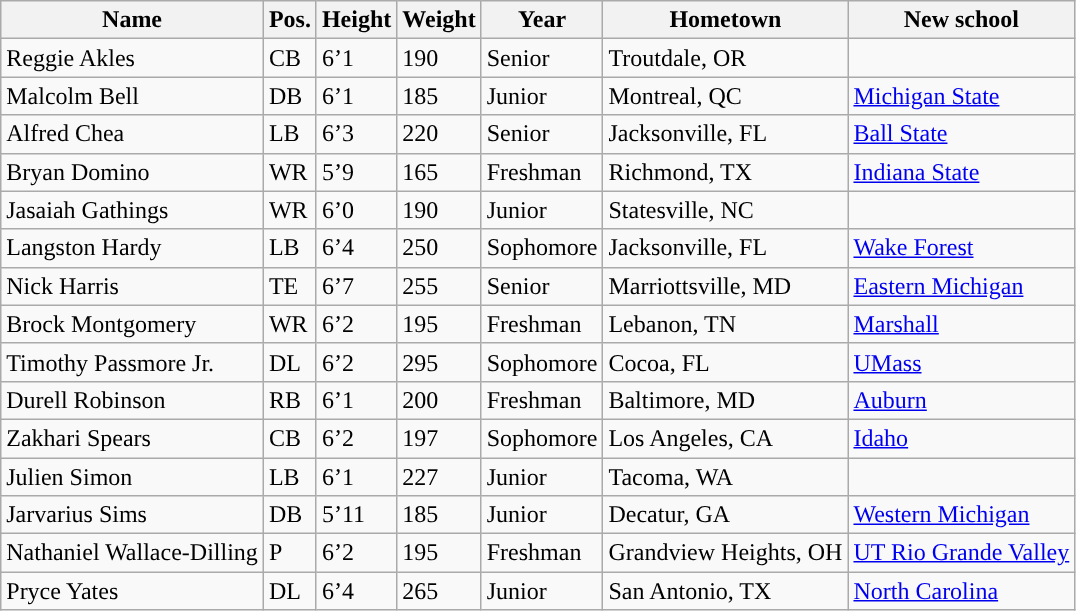<table class="wikitable sortable">
<tr>
<th style="text-align:center; ">Name</th>
<th style="text-align:center; ">Pos.</th>
<th style="text-align:center; ">Height</th>
<th style="text-align:center; ">Weight</th>
<th style="text-align:center; ">Year</th>
<th style="text-align:center; ">Hometown</th>
<th style="text-align:center; ">New school</th>
</tr>
<tr>
<td>Reggie Akles</td>
<td>CB</td>
<td>6’1</td>
<td>190</td>
<td>Senior</td>
<td>Troutdale, OR</td>
<td></td>
</tr>
<tr>
<td>Malcolm Bell</td>
<td>DB</td>
<td>6’1</td>
<td>185</td>
<td> Junior</td>
<td>Montreal, QC</td>
<td><a href='#'>Michigan State</a></td>
</tr>
<tr>
<td>Alfred Chea</td>
<td>LB</td>
<td>6’3</td>
<td>220</td>
<td>Senior</td>
<td>Jacksonville, FL</td>
<td><a href='#'>Ball State</a></td>
</tr>
<tr>
<td>Bryan Domino</td>
<td>WR</td>
<td>5’9</td>
<td>165</td>
<td> Freshman</td>
<td>Richmond, TX</td>
<td><a href='#'>Indiana State</a></td>
</tr>
<tr>
<td>Jasaiah Gathings</td>
<td>WR</td>
<td>6’0</td>
<td>190</td>
<td> Junior</td>
<td>Statesville, NC</td>
<td></td>
</tr>
<tr>
<td>Langston Hardy</td>
<td>LB</td>
<td>6’4</td>
<td>250</td>
<td> Sophomore</td>
<td>Jacksonville, FL</td>
<td><a href='#'>Wake Forest</a></td>
</tr>
<tr>
<td>Nick Harris</td>
<td>TE</td>
<td>6’7</td>
<td>255</td>
<td>Senior</td>
<td>Marriottsville, MD</td>
<td><a href='#'>Eastern Michigan</a></td>
</tr>
<tr>
<td>Brock Montgomery</td>
<td>WR</td>
<td>6’2</td>
<td>195</td>
<td>Freshman</td>
<td>Lebanon, TN</td>
<td><a href='#'>Marshall</a></td>
</tr>
<tr>
<td>Timothy Passmore Jr.</td>
<td>DL</td>
<td>6’2</td>
<td>295</td>
<td> Sophomore</td>
<td>Cocoa, FL</td>
<td><a href='#'>UMass</a></td>
</tr>
<tr>
<td>Durell Robinson</td>
<td>RB</td>
<td>6’1</td>
<td>200</td>
<td> Freshman</td>
<td>Baltimore, MD</td>
<td><a href='#'>Auburn</a></td>
</tr>
<tr>
<td>Zakhari Spears</td>
<td>CB</td>
<td>6’2</td>
<td>197</td>
<td>Sophomore</td>
<td>Los Angeles, CA</td>
<td><a href='#'>Idaho</a></td>
</tr>
<tr>
<td>Julien Simon</td>
<td>LB</td>
<td>6’1</td>
<td>227</td>
<td> Junior</td>
<td>Tacoma, WA</td>
<td></td>
</tr>
<tr>
<td>Jarvarius Sims</td>
<td>DB</td>
<td>5’11</td>
<td>185</td>
<td>Junior</td>
<td>Decatur, GA</td>
<td><a href='#'>Western Michigan</a></td>
</tr>
<tr>
<td>Nathaniel Wallace-Dilling</td>
<td>P</td>
<td>6’2</td>
<td>195</td>
<td> Freshman</td>
<td>Grandview Heights, OH</td>
<td><a href='#'>UT Rio Grande Valley</a></td>
</tr>
<tr>
<td>Pryce Yates</td>
<td>DL</td>
<td>6’4</td>
<td>265</td>
<td> Junior</td>
<td>San Antonio, TX</td>
<td><a href='#'>North Carolina</a></td>
</tr>
</table>
